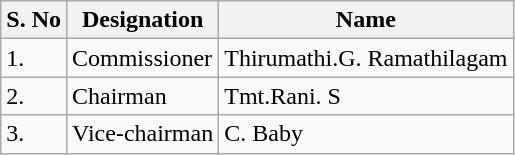<table class="wikitable">
<tr>
<th>S. No</th>
<th>Designation</th>
<th>Name</th>
</tr>
<tr>
<td>1.</td>
<td>Commissioner</td>
<td>Thirumathi.G. Ramathilagam</td>
</tr>
<tr>
<td>2.</td>
<td>Chairman</td>
<td>Tmt.Rani. S</td>
</tr>
<tr>
<td>3.</td>
<td>Vice-chairman</td>
<td>C. Baby</td>
</tr>
</table>
